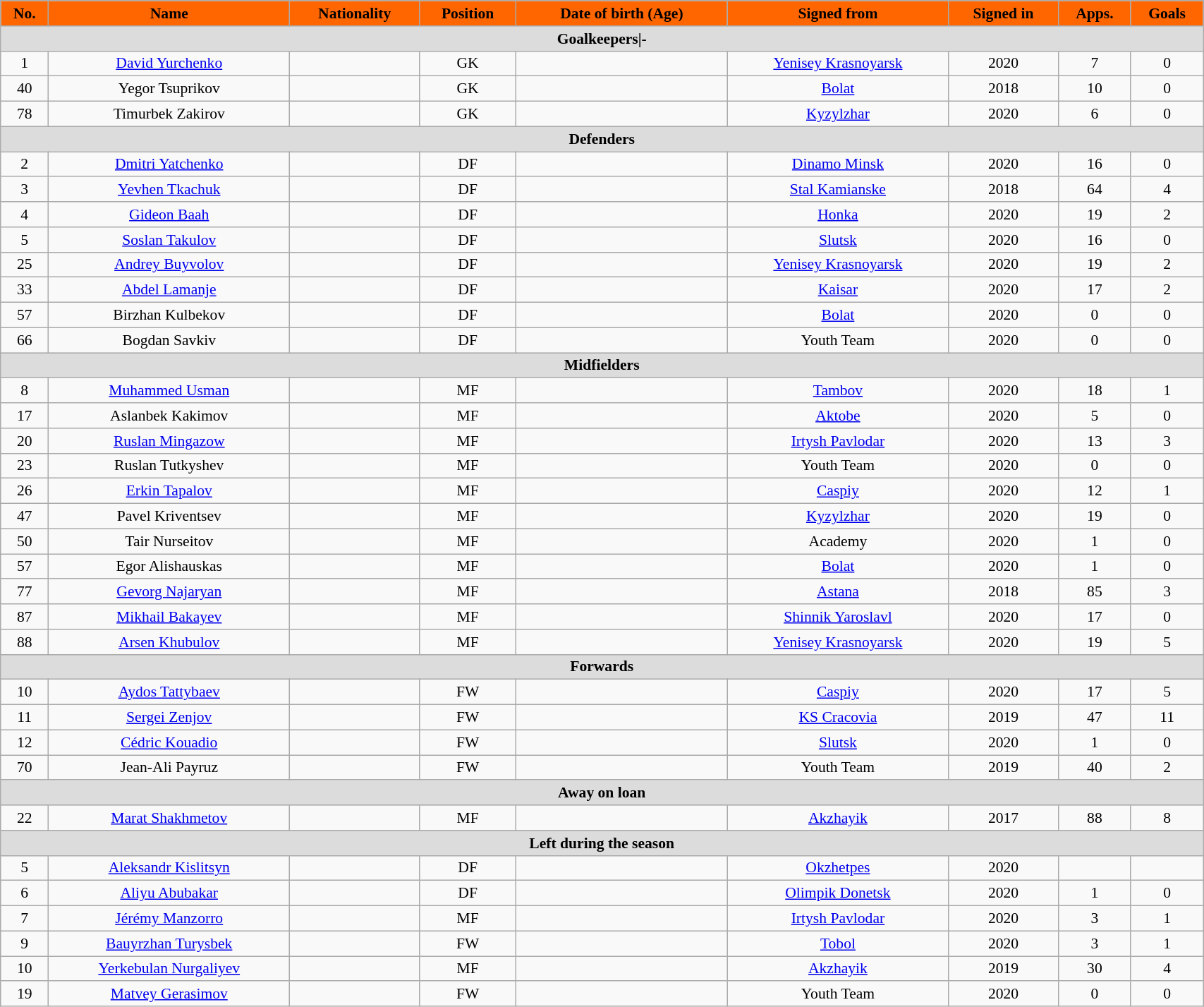<table class="wikitable"  style="text-align:center; font-size:90%; width:90%;">
<tr>
<th style="background:#FF6600; color:#000000; text-align:center;">No.</th>
<th style="background:#FF6600; color:#000000; text-align:center;">Name</th>
<th style="background:#FF6600; color:#000000; text-align:center;">Nationality</th>
<th style="background:#FF6600; color:#000000; text-align:center;">Position</th>
<th style="background:#FF6600; color:#000000; text-align:center;">Date of birth (Age)</th>
<th style="background:#FF6600; color:#000000; text-align:center;">Signed from</th>
<th style="background:#FF6600; color:#000000; text-align:center;">Signed in</th>
<th style="background:#FF6600; color:#000000; text-align:center;">Apps.</th>
<th style="background:#FF6600; color:#000000; text-align:center;">Goals</th>
</tr>
<tr>
<th colspan="11"  style="background:#dcdcdc; text-align:center;">Goalkeepers|-</th>
</tr>
<tr>
<td>1</td>
<td><a href='#'>David Yurchenko</a></td>
<td></td>
<td>GK</td>
<td></td>
<td><a href='#'>Yenisey Krasnoyarsk</a></td>
<td>2020</td>
<td>7</td>
<td>0</td>
</tr>
<tr>
<td>40</td>
<td>Yegor Tsuprikov</td>
<td></td>
<td>GK</td>
<td></td>
<td><a href='#'>Bolat</a></td>
<td>2018</td>
<td>10</td>
<td>0</td>
</tr>
<tr>
<td>78</td>
<td>Timurbek Zakirov</td>
<td></td>
<td>GK</td>
<td></td>
<td><a href='#'>Kyzylzhar</a></td>
<td>2020</td>
<td>6</td>
<td>0</td>
</tr>
<tr>
<th colspan="11"  style="background:#dcdcdc; text-align:center;">Defenders</th>
</tr>
<tr>
<td>2</td>
<td><a href='#'>Dmitri Yatchenko</a></td>
<td></td>
<td>DF</td>
<td></td>
<td><a href='#'>Dinamo Minsk</a></td>
<td>2020</td>
<td>16</td>
<td>0</td>
</tr>
<tr>
<td>3</td>
<td><a href='#'>Yevhen Tkachuk</a></td>
<td></td>
<td>DF</td>
<td></td>
<td><a href='#'>Stal Kamianske</a></td>
<td>2018</td>
<td>64</td>
<td>4</td>
</tr>
<tr>
<td>4</td>
<td><a href='#'>Gideon Baah</a></td>
<td></td>
<td>DF</td>
<td></td>
<td><a href='#'>Honka</a></td>
<td>2020</td>
<td>19</td>
<td>2</td>
</tr>
<tr>
<td>5</td>
<td><a href='#'>Soslan Takulov</a></td>
<td></td>
<td>DF</td>
<td></td>
<td><a href='#'>Slutsk</a></td>
<td>2020</td>
<td>16</td>
<td>0</td>
</tr>
<tr>
<td>25</td>
<td><a href='#'>Andrey Buyvolov</a></td>
<td></td>
<td>DF</td>
<td></td>
<td><a href='#'>Yenisey Krasnoyarsk</a></td>
<td>2020</td>
<td>19</td>
<td>2</td>
</tr>
<tr>
<td>33</td>
<td><a href='#'>Abdel Lamanje</a></td>
<td></td>
<td>DF</td>
<td></td>
<td><a href='#'>Kaisar</a></td>
<td>2020</td>
<td>17</td>
<td>2</td>
</tr>
<tr>
<td>57</td>
<td>Birzhan Kulbekov</td>
<td></td>
<td>DF</td>
<td></td>
<td><a href='#'>Bolat</a></td>
<td>2020</td>
<td>0</td>
<td>0</td>
</tr>
<tr>
<td>66</td>
<td>Bogdan Savkiv</td>
<td></td>
<td>DF</td>
<td></td>
<td>Youth Team</td>
<td>2020</td>
<td>0</td>
<td>0</td>
</tr>
<tr>
<th colspan="11"  style="background:#dcdcdc; text-align:center;">Midfielders</th>
</tr>
<tr>
<td>8</td>
<td><a href='#'>Muhammed Usman</a></td>
<td></td>
<td>MF</td>
<td></td>
<td><a href='#'>Tambov</a></td>
<td>2020</td>
<td>18</td>
<td>1</td>
</tr>
<tr>
<td>17</td>
<td>Aslanbek Kakimov</td>
<td></td>
<td>MF</td>
<td></td>
<td><a href='#'>Aktobe</a></td>
<td>2020</td>
<td>5</td>
<td>0</td>
</tr>
<tr>
<td>20</td>
<td><a href='#'>Ruslan Mingazow</a></td>
<td></td>
<td>MF</td>
<td></td>
<td><a href='#'>Irtysh Pavlodar</a></td>
<td>2020</td>
<td>13</td>
<td>3</td>
</tr>
<tr>
<td>23</td>
<td>Ruslan Tutkyshev</td>
<td></td>
<td>MF</td>
<td></td>
<td>Youth Team</td>
<td>2020</td>
<td>0</td>
<td>0</td>
</tr>
<tr>
<td>26</td>
<td><a href='#'>Erkin Tapalov</a></td>
<td></td>
<td>MF</td>
<td></td>
<td><a href='#'>Caspiy</a></td>
<td>2020</td>
<td>12</td>
<td>1</td>
</tr>
<tr>
<td>47</td>
<td>Pavel Kriventsev</td>
<td></td>
<td>MF</td>
<td></td>
<td><a href='#'>Kyzylzhar</a></td>
<td>2020</td>
<td>19</td>
<td>0</td>
</tr>
<tr>
<td>50</td>
<td>Tair Nurseitov</td>
<td></td>
<td>MF</td>
<td></td>
<td>Academy</td>
<td>2020</td>
<td>1</td>
<td>0</td>
</tr>
<tr>
<td>57</td>
<td>Egor Alishauskas</td>
<td></td>
<td>MF</td>
<td></td>
<td><a href='#'>Bolat</a></td>
<td>2020</td>
<td>1</td>
<td>0</td>
</tr>
<tr>
<td>77</td>
<td><a href='#'>Gevorg Najaryan</a></td>
<td></td>
<td>MF</td>
<td></td>
<td><a href='#'>Astana</a></td>
<td>2018</td>
<td>85</td>
<td>3</td>
</tr>
<tr>
<td>87</td>
<td><a href='#'>Mikhail Bakayev</a></td>
<td></td>
<td>MF</td>
<td></td>
<td><a href='#'>Shinnik Yaroslavl</a></td>
<td>2020</td>
<td>17</td>
<td>0</td>
</tr>
<tr>
<td>88</td>
<td><a href='#'>Arsen Khubulov</a></td>
<td></td>
<td>MF</td>
<td></td>
<td><a href='#'>Yenisey Krasnoyarsk</a></td>
<td>2020</td>
<td>19</td>
<td>5</td>
</tr>
<tr>
<th colspan="11"  style="background:#dcdcdc; text-align:center;">Forwards</th>
</tr>
<tr>
<td>10</td>
<td><a href='#'>Aydos Tattybaev</a></td>
<td></td>
<td>FW</td>
<td></td>
<td><a href='#'>Caspiy</a></td>
<td>2020</td>
<td>17</td>
<td>5</td>
</tr>
<tr>
<td>11</td>
<td><a href='#'>Sergei Zenjov</a></td>
<td></td>
<td>FW</td>
<td></td>
<td><a href='#'>KS Cracovia</a></td>
<td>2019</td>
<td>47</td>
<td>11</td>
</tr>
<tr>
<td>12</td>
<td><a href='#'>Cédric Kouadio</a></td>
<td></td>
<td>FW</td>
<td></td>
<td><a href='#'>Slutsk</a></td>
<td>2020</td>
<td>1</td>
<td>0</td>
</tr>
<tr>
<td>70</td>
<td>Jean-Ali Payruz</td>
<td></td>
<td>FW</td>
<td></td>
<td>Youth Team</td>
<td>2019</td>
<td>40</td>
<td>2</td>
</tr>
<tr>
<th colspan="11"  style="background:#dcdcdc; text-align:center;">Away on loan</th>
</tr>
<tr>
<td>22</td>
<td><a href='#'>Marat Shakhmetov</a></td>
<td></td>
<td>MF</td>
<td></td>
<td><a href='#'>Akzhayik</a></td>
<td>2017</td>
<td>88</td>
<td>8</td>
</tr>
<tr>
<th colspan="11"  style="background:#dcdcdc; text-align:center;">Left during the season</th>
</tr>
<tr>
<td>5</td>
<td><a href='#'>Aleksandr Kislitsyn</a></td>
<td></td>
<td>DF</td>
<td></td>
<td><a href='#'>Okzhetpes</a></td>
<td>2020</td>
<td></td>
<td></td>
</tr>
<tr>
<td>6</td>
<td><a href='#'>Aliyu Abubakar</a></td>
<td></td>
<td>DF</td>
<td></td>
<td><a href='#'>Olimpik Donetsk</a></td>
<td>2020</td>
<td>1</td>
<td>0</td>
</tr>
<tr>
<td>7</td>
<td><a href='#'>Jérémy Manzorro</a></td>
<td></td>
<td>MF</td>
<td></td>
<td><a href='#'>Irtysh Pavlodar</a></td>
<td>2020</td>
<td>3</td>
<td>1</td>
</tr>
<tr>
<td>9</td>
<td><a href='#'>Bauyrzhan Turysbek</a></td>
<td></td>
<td>FW</td>
<td></td>
<td><a href='#'>Tobol</a></td>
<td>2020</td>
<td>3</td>
<td>1</td>
</tr>
<tr>
<td>10</td>
<td><a href='#'>Yerkebulan Nurgaliyev</a></td>
<td></td>
<td>MF</td>
<td></td>
<td><a href='#'>Akzhayik</a></td>
<td>2019</td>
<td>30</td>
<td>4</td>
</tr>
<tr>
<td>19</td>
<td><a href='#'>Matvey Gerasimov</a></td>
<td></td>
<td>FW</td>
<td></td>
<td>Youth Team</td>
<td>2020</td>
<td>0</td>
<td>0</td>
</tr>
</table>
